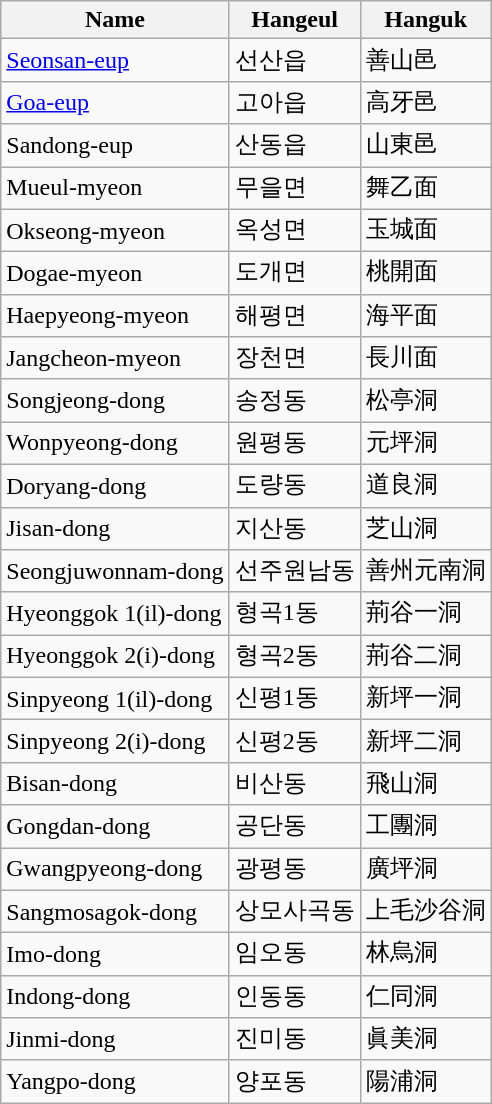<table class="wikitable sortable">
<tr>
<th>Name</th>
<th>Hangeul</th>
<th>Hanguk</th>
</tr>
<tr>
<td><a href='#'>Seonsan-eup</a></td>
<td>선산읍</td>
<td>善山邑</td>
</tr>
<tr>
<td><a href='#'>Goa-eup</a></td>
<td>고아읍</td>
<td>高牙邑</td>
</tr>
<tr>
<td>Sandong-eup</td>
<td>산동읍</td>
<td>山東邑</td>
</tr>
<tr>
<td>Mueul-myeon</td>
<td>무을면</td>
<td>舞乙面</td>
</tr>
<tr>
<td>Okseong-myeon</td>
<td>옥성면</td>
<td>玉城面</td>
</tr>
<tr>
<td>Dogae-myeon</td>
<td>도개면</td>
<td>桃開面</td>
</tr>
<tr>
<td>Haepyeong-myeon</td>
<td>해평면</td>
<td>海平面</td>
</tr>
<tr>
<td>Jangcheon-myeon</td>
<td>장천면</td>
<td>長川面</td>
</tr>
<tr>
<td>Songjeong-dong</td>
<td>송정동</td>
<td>松亭洞</td>
</tr>
<tr>
<td>Wonpyeong-dong</td>
<td>원평동</td>
<td>元坪洞</td>
</tr>
<tr>
<td>Doryang-dong</td>
<td>도량동</td>
<td>道良洞</td>
</tr>
<tr>
<td>Jisan-dong</td>
<td>지산동</td>
<td>芝山洞</td>
</tr>
<tr>
<td>Seongjuwonnam-dong</td>
<td>선주원남동</td>
<td>善州元南洞</td>
</tr>
<tr>
<td>Hyeonggok 1(il)-dong</td>
<td>형곡1동</td>
<td>荊谷一洞</td>
</tr>
<tr>
<td>Hyeonggok 2(i)-dong</td>
<td>형곡2동</td>
<td>荊谷二洞</td>
</tr>
<tr>
<td>Sinpyeong 1(il)-dong</td>
<td>신평1동</td>
<td>新坪一洞</td>
</tr>
<tr>
<td>Sinpyeong 2(i)-dong</td>
<td>신평2동</td>
<td>新坪二洞</td>
</tr>
<tr>
<td>Bisan-dong</td>
<td>비산동</td>
<td>飛山洞</td>
</tr>
<tr>
<td>Gongdan-dong</td>
<td>공단동</td>
<td>工團洞</td>
</tr>
<tr>
<td>Gwangpyeong-dong</td>
<td>광평동</td>
<td>廣坪洞</td>
</tr>
<tr>
<td>Sangmosagok-dong</td>
<td>상모사곡동</td>
<td>上毛沙谷洞</td>
</tr>
<tr>
<td>Imo-dong</td>
<td>임오동</td>
<td>林烏洞</td>
</tr>
<tr>
<td>Indong-dong</td>
<td>인동동</td>
<td>仁同洞</td>
</tr>
<tr>
<td>Jinmi-dong</td>
<td>진미동</td>
<td>眞美洞</td>
</tr>
<tr>
<td>Yangpo-dong</td>
<td>양포동</td>
<td>陽浦洞</td>
</tr>
</table>
